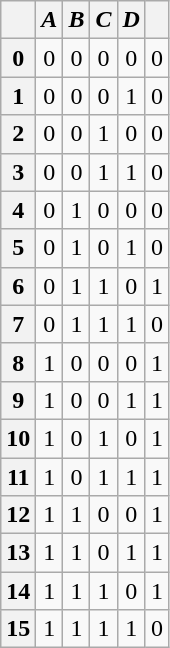<table class="wikitable" style="text-align: center">
<tr>
<th> </th>
<th><em>A</em></th>
<th><em>B</em></th>
<th><em>C</em></th>
<th><em>D</em></th>
<th></th>
</tr>
<tr>
<th scope="row">0</th>
<td>0</td>
<td>0</td>
<td>0</td>
<td>0</td>
<td>0</td>
</tr>
<tr>
<th scope="row">1</th>
<td>0</td>
<td>0</td>
<td>0</td>
<td>1</td>
<td>0</td>
</tr>
<tr>
<th scope="row">2</th>
<td>0</td>
<td>0</td>
<td>1</td>
<td>0</td>
<td>0</td>
</tr>
<tr>
<th scope="row">3</th>
<td>0</td>
<td>0</td>
<td>1</td>
<td>1</td>
<td>0</td>
</tr>
<tr>
<th scope="row">4</th>
<td>0</td>
<td>1</td>
<td>0</td>
<td>0</td>
<td>0</td>
</tr>
<tr>
<th scope="row">5</th>
<td>0</td>
<td>1</td>
<td>0</td>
<td>1</td>
<td>0</td>
</tr>
<tr>
<th scope="row">6</th>
<td>0</td>
<td>1</td>
<td>1</td>
<td>0</td>
<td>1</td>
</tr>
<tr>
<th scope="row">7</th>
<td>0</td>
<td>1</td>
<td>1</td>
<td>1</td>
<td>0</td>
</tr>
<tr>
<th scope="row">8</th>
<td>1</td>
<td>0</td>
<td>0</td>
<td>0</td>
<td>1</td>
</tr>
<tr>
<th scope="row">9</th>
<td>1</td>
<td>0</td>
<td>0</td>
<td>1</td>
<td>1</td>
</tr>
<tr>
<th scope="row">10</th>
<td>1</td>
<td>0</td>
<td>1</td>
<td>0</td>
<td>1</td>
</tr>
<tr>
<th scope="row">11</th>
<td>1</td>
<td>0</td>
<td>1</td>
<td>1</td>
<td>1</td>
</tr>
<tr>
<th scope="row">12</th>
<td>1</td>
<td>1</td>
<td>0</td>
<td>0</td>
<td>1</td>
</tr>
<tr>
<th scope="row">13</th>
<td>1</td>
<td>1</td>
<td>0</td>
<td>1</td>
<td>1</td>
</tr>
<tr>
<th scope="row">14</th>
<td>1</td>
<td>1</td>
<td>1</td>
<td>0</td>
<td>1</td>
</tr>
<tr>
<th scope="column">15</th>
<td>1</td>
<td>1</td>
<td>1</td>
<td>1</td>
<td>0</td>
</tr>
</table>
